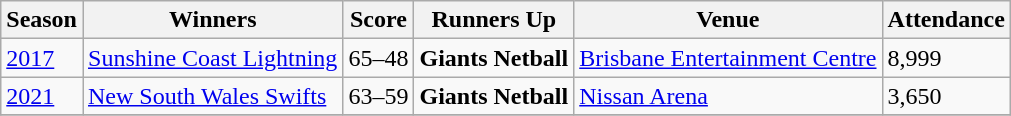<table class="wikitable collapsible">
<tr>
<th>Season</th>
<th>Winners</th>
<th>Score</th>
<th>Runners Up</th>
<th>Venue</th>
<th>Attendance</th>
</tr>
<tr>
<td><a href='#'>2017</a></td>
<td><a href='#'>Sunshine Coast Lightning</a></td>
<td>65–48</td>
<td><strong>Giants Netball</strong></td>
<td><a href='#'>Brisbane Entertainment Centre</a></td>
<td>8,999</td>
</tr>
<tr>
<td><a href='#'>2021</a></td>
<td><a href='#'>New South Wales Swifts</a></td>
<td>63–59</td>
<td><strong>Giants Netball</strong></td>
<td><a href='#'>Nissan Arena</a></td>
<td>3,650</td>
</tr>
<tr>
</tr>
</table>
